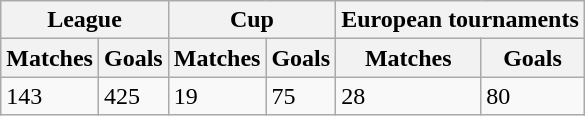<table class="wikitable">
<tr>
<th colspan="2">League</th>
<th colspan="2">Cup</th>
<th colspan="2">European tournaments</th>
</tr>
<tr>
<th>Matches</th>
<th>Goals</th>
<th>Matches</th>
<th>Goals</th>
<th>Matches</th>
<th>Goals</th>
</tr>
<tr>
<td>143</td>
<td>425</td>
<td>19</td>
<td>75</td>
<td>28</td>
<td>80</td>
</tr>
</table>
